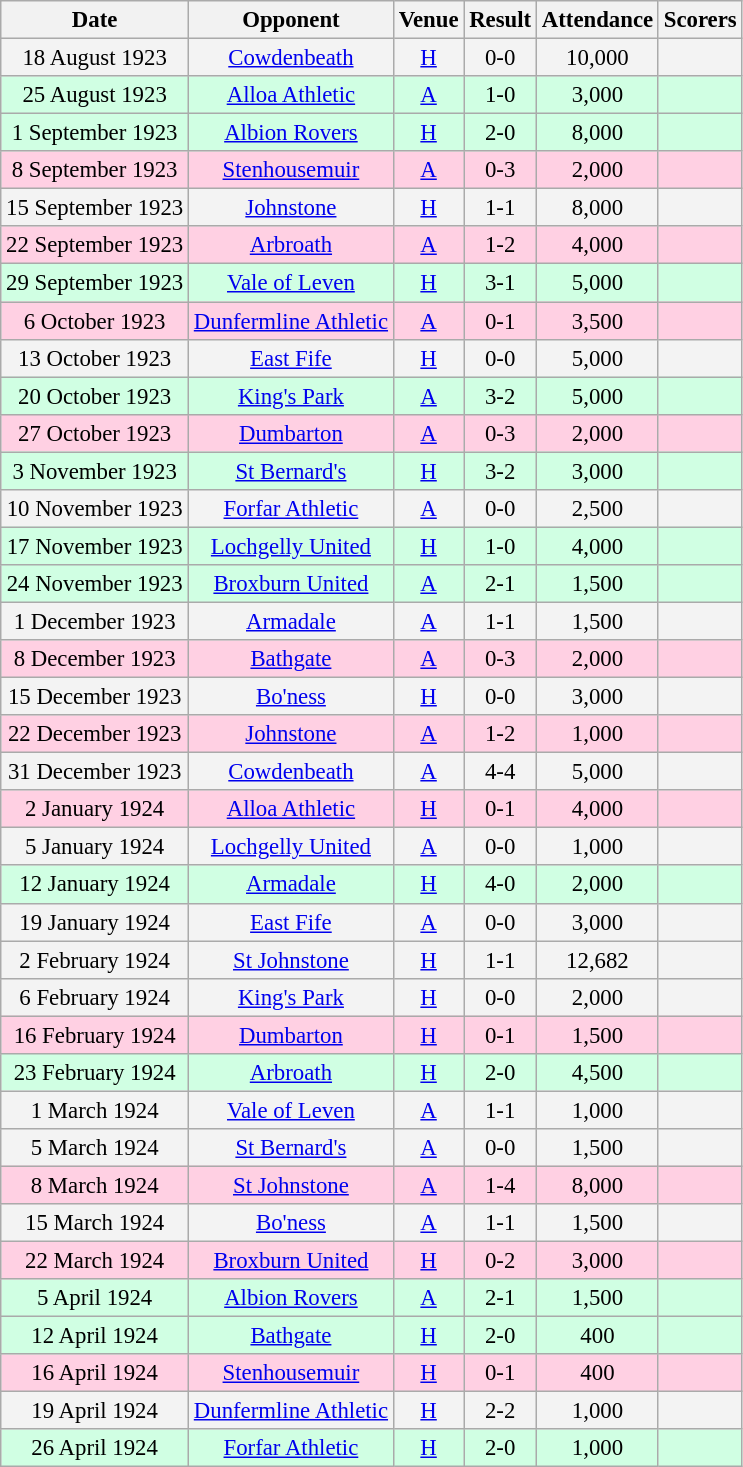<table class="wikitable sortable" style="font-size:95%; text-align:center">
<tr>
<th>Date</th>
<th>Opponent</th>
<th>Venue</th>
<th>Result</th>
<th>Attendance</th>
<th>Scorers</th>
</tr>
<tr bgcolor = "#f3f3f3">
<td>18 August 1923</td>
<td><a href='#'>Cowdenbeath</a></td>
<td><a href='#'>H</a></td>
<td>0-0</td>
<td>10,000</td>
<td></td>
</tr>
<tr bgcolor = "#d0ffe3">
<td>25 August 1923</td>
<td><a href='#'>Alloa Athletic</a></td>
<td><a href='#'>A</a></td>
<td>1-0</td>
<td>3,000</td>
<td></td>
</tr>
<tr bgcolor = "#d0ffe3">
<td>1 September 1923</td>
<td><a href='#'>Albion Rovers</a></td>
<td><a href='#'>H</a></td>
<td>2-0</td>
<td>8,000</td>
<td></td>
</tr>
<tr bgcolor = "#ffd0e3">
<td>8 September 1923</td>
<td><a href='#'>Stenhousemuir</a></td>
<td><a href='#'>A</a></td>
<td>0-3</td>
<td>2,000</td>
<td></td>
</tr>
<tr bgcolor = "#f3f3f3">
<td>15 September 1923</td>
<td><a href='#'>Johnstone</a></td>
<td><a href='#'>H</a></td>
<td>1-1</td>
<td>8,000</td>
<td></td>
</tr>
<tr bgcolor = "#ffd0e3">
<td>22 September 1923</td>
<td><a href='#'>Arbroath</a></td>
<td><a href='#'>A</a></td>
<td>1-2</td>
<td>4,000</td>
<td></td>
</tr>
<tr bgcolor = "#d0ffe3">
<td>29 September 1923</td>
<td><a href='#'>Vale of Leven</a></td>
<td><a href='#'>H</a></td>
<td>3-1</td>
<td>5,000</td>
<td></td>
</tr>
<tr bgcolor = "#ffd0e3">
<td>6 October 1923</td>
<td><a href='#'>Dunfermline Athletic</a></td>
<td><a href='#'>A</a></td>
<td>0-1</td>
<td>3,500</td>
<td></td>
</tr>
<tr bgcolor = "#f3f3f3">
<td>13 October 1923</td>
<td><a href='#'>East Fife</a></td>
<td><a href='#'>H</a></td>
<td>0-0</td>
<td>5,000</td>
<td></td>
</tr>
<tr bgcolor = "#d0ffe3">
<td>20 October 1923</td>
<td><a href='#'>King's Park</a></td>
<td><a href='#'>A</a></td>
<td>3-2</td>
<td>5,000</td>
<td></td>
</tr>
<tr bgcolor = "#ffd0e3">
<td>27 October 1923</td>
<td><a href='#'>Dumbarton</a></td>
<td><a href='#'>A</a></td>
<td>0-3</td>
<td>2,000</td>
<td></td>
</tr>
<tr bgcolor = "#d0ffe3">
<td>3 November 1923</td>
<td><a href='#'>St Bernard's</a></td>
<td><a href='#'>H</a></td>
<td>3-2</td>
<td>3,000</td>
<td></td>
</tr>
<tr bgcolor = "#f3f3f3">
<td>10 November 1923</td>
<td><a href='#'>Forfar Athletic</a></td>
<td><a href='#'>A</a></td>
<td>0-0</td>
<td>2,500</td>
<td></td>
</tr>
<tr bgcolor = "#d0ffe3">
<td>17 November 1923</td>
<td><a href='#'>Lochgelly United</a></td>
<td><a href='#'>H</a></td>
<td>1-0</td>
<td>4,000</td>
<td></td>
</tr>
<tr bgcolor = "#d0ffe3">
<td>24 November 1923</td>
<td><a href='#'>Broxburn United</a></td>
<td><a href='#'>A</a></td>
<td>2-1</td>
<td>1,500</td>
<td></td>
</tr>
<tr bgcolor = "#f3f3f3">
<td>1 December 1923</td>
<td><a href='#'>Armadale</a></td>
<td><a href='#'>A</a></td>
<td>1-1</td>
<td>1,500</td>
<td></td>
</tr>
<tr bgcolor = "#ffd0e3">
<td>8 December 1923</td>
<td><a href='#'>Bathgate</a></td>
<td><a href='#'>A</a></td>
<td>0-3</td>
<td>2,000</td>
<td></td>
</tr>
<tr bgcolor = "#f3f3f3">
<td>15 December 1923</td>
<td><a href='#'>Bo'ness</a></td>
<td><a href='#'>H</a></td>
<td>0-0</td>
<td>3,000</td>
<td></td>
</tr>
<tr bgcolor = "#ffd0e3">
<td>22 December 1923</td>
<td><a href='#'>Johnstone</a></td>
<td><a href='#'>A</a></td>
<td>1-2</td>
<td>1,000</td>
<td></td>
</tr>
<tr bgcolor = "#f3f3f3">
<td>31 December 1923</td>
<td><a href='#'>Cowdenbeath</a></td>
<td><a href='#'>A</a></td>
<td>4-4</td>
<td>5,000</td>
<td></td>
</tr>
<tr bgcolor = "#ffd0e3">
<td>2 January 1924</td>
<td><a href='#'>Alloa Athletic</a></td>
<td><a href='#'>H</a></td>
<td>0-1</td>
<td>4,000</td>
<td></td>
</tr>
<tr bgcolor = "#f3f3f3">
<td>5 January 1924</td>
<td><a href='#'>Lochgelly United</a></td>
<td><a href='#'>A</a></td>
<td>0-0</td>
<td>1,000</td>
<td></td>
</tr>
<tr bgcolor = "#d0ffe3">
<td>12 January 1924</td>
<td><a href='#'>Armadale</a></td>
<td><a href='#'>H</a></td>
<td>4-0</td>
<td>2,000</td>
<td></td>
</tr>
<tr bgcolor = "#f3f3f3">
<td>19 January 1924</td>
<td><a href='#'>East Fife</a></td>
<td><a href='#'>A</a></td>
<td>0-0</td>
<td>3,000</td>
<td></td>
</tr>
<tr bgcolor = "#f3f3f3">
<td>2 February 1924</td>
<td><a href='#'>St Johnstone</a></td>
<td><a href='#'>H</a></td>
<td>1-1</td>
<td>12,682</td>
<td></td>
</tr>
<tr bgcolor = "#f3f3f3">
<td>6 February 1924</td>
<td><a href='#'>King's Park</a></td>
<td><a href='#'>H</a></td>
<td>0-0</td>
<td>2,000</td>
<td></td>
</tr>
<tr bgcolor = "#ffd0e3">
<td>16 February 1924</td>
<td><a href='#'>Dumbarton</a></td>
<td><a href='#'>H</a></td>
<td>0-1</td>
<td>1,500</td>
<td></td>
</tr>
<tr bgcolor = "#d0ffe3">
<td>23 February 1924</td>
<td><a href='#'>Arbroath</a></td>
<td><a href='#'>H</a></td>
<td>2-0</td>
<td>4,500</td>
<td></td>
</tr>
<tr bgcolor = "#f3f3f3">
<td>1 March 1924</td>
<td><a href='#'>Vale of Leven</a></td>
<td><a href='#'>A</a></td>
<td>1-1</td>
<td>1,000</td>
<td></td>
</tr>
<tr bgcolor = "#f3f3f3">
<td>5 March 1924</td>
<td><a href='#'>St Bernard's</a></td>
<td><a href='#'>A</a></td>
<td>0-0</td>
<td>1,500</td>
<td></td>
</tr>
<tr bgcolor = "#ffd0e3">
<td>8 March 1924</td>
<td><a href='#'>St Johnstone</a></td>
<td><a href='#'>A</a></td>
<td>1-4</td>
<td>8,000</td>
<td></td>
</tr>
<tr bgcolor = "#f3f3f3">
<td>15 March 1924</td>
<td><a href='#'>Bo'ness</a></td>
<td><a href='#'>A</a></td>
<td>1-1</td>
<td>1,500</td>
<td></td>
</tr>
<tr bgcolor = "#ffd0e3">
<td>22 March 1924</td>
<td><a href='#'>Broxburn United</a></td>
<td><a href='#'>H</a></td>
<td>0-2</td>
<td>3,000</td>
<td></td>
</tr>
<tr bgcolor = "#d0ffe3">
<td>5 April 1924</td>
<td><a href='#'>Albion Rovers</a></td>
<td><a href='#'>A</a></td>
<td>2-1</td>
<td>1,500</td>
<td></td>
</tr>
<tr bgcolor = "#d0ffe3">
<td>12 April 1924</td>
<td><a href='#'>Bathgate</a></td>
<td><a href='#'>H</a></td>
<td>2-0</td>
<td>400</td>
<td></td>
</tr>
<tr bgcolor = "#ffd0e3">
<td>16 April 1924</td>
<td><a href='#'>Stenhousemuir</a></td>
<td><a href='#'>H</a></td>
<td>0-1</td>
<td>400</td>
<td></td>
</tr>
<tr bgcolor = "#f3f3f3">
<td>19 April 1924</td>
<td><a href='#'>Dunfermline Athletic</a></td>
<td><a href='#'>H</a></td>
<td>2-2</td>
<td>1,000</td>
<td></td>
</tr>
<tr bgcolor = "#d0ffe3">
<td>26 April 1924</td>
<td><a href='#'>Forfar Athletic</a></td>
<td><a href='#'>H</a></td>
<td>2-0</td>
<td>1,000</td>
<td></td>
</tr>
</table>
